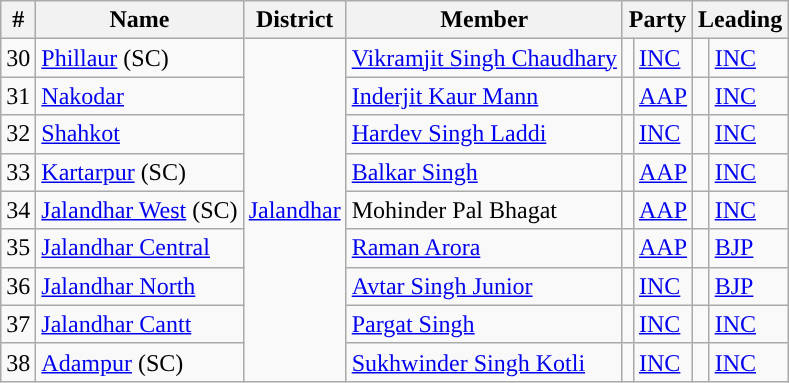<table class="wikitable">
<tr>
<th>#</th>
<th>Name</th>
<th>District</th>
<th>Member</th>
<th colspan="2">Party</th>
<th colspan="2">Leading<br></th>
</tr>
<tr>
<td>30</td>
<td><a href='#'>Phillaur</a> (SC)</td>
<td rowspan="9"><a href='#'>Jalandhar</a></td>
<td><a href='#'>Vikramjit Singh Chaudhary</a></td>
<td style="background-color: "></td>
<td><a href='#'>INC</a></td>
<td style="background-color:"></td>
<td><a href='#'>INC</a></td>
</tr>
<tr>
<td>31</td>
<td><a href='#'>Nakodar</a></td>
<td><a href='#'>Inderjit Kaur Mann</a></td>
<td style="background-color: "></td>
<td><a href='#'>AAP</a></td>
<td style="background-color:"></td>
<td><a href='#'>INC</a></td>
</tr>
<tr>
<td>32</td>
<td><a href='#'>Shahkot</a></td>
<td><a href='#'>Hardev Singh Laddi</a></td>
<td style="background-color: "></td>
<td><a href='#'>INC</a></td>
<td style="background-color:"></td>
<td><a href='#'>INC</a></td>
</tr>
<tr>
<td>33</td>
<td><a href='#'>Kartarpur</a> (SC)</td>
<td><a href='#'>Balkar Singh</a></td>
<td style="background-color: "></td>
<td><a href='#'>AAP</a></td>
<td style="background-color:"></td>
<td><a href='#'>INC</a></td>
</tr>
<tr>
<td>34</td>
<td><a href='#'>Jalandhar West</a> (SC)</td>
<td>Mohinder Pal Bhagat</td>
<td style="background-color: "></td>
<td><a href='#'>AAP</a></td>
<td style="background-color:"></td>
<td><a href='#'>INC</a></td>
</tr>
<tr>
<td>35</td>
<td><a href='#'>Jalandhar Central</a></td>
<td><a href='#'>Raman Arora</a></td>
<td style="background-color: "></td>
<td><a href='#'>AAP</a></td>
<td style="background-color:"></td>
<td><a href='#'>BJP</a></td>
</tr>
<tr>
<td>36</td>
<td><a href='#'>Jalandhar North</a></td>
<td><a href='#'>Avtar Singh Junior</a></td>
<td style="background-color: "></td>
<td><a href='#'>INC</a></td>
<td style="background-color:"></td>
<td><a href='#'>BJP</a></td>
</tr>
<tr>
<td>37</td>
<td><a href='#'>Jalandhar Cantt</a></td>
<td><a href='#'>Pargat Singh</a></td>
<td style="background-color: "></td>
<td><a href='#'>INC</a></td>
<td style="background-color:"></td>
<td><a href='#'>INC</a></td>
</tr>
<tr>
<td>38</td>
<td><a href='#'>Adampur</a> (SC)</td>
<td><a href='#'>Sukhwinder Singh Kotli</a></td>
<td style="background-color: "></td>
<td><a href='#'>INC</a></td>
<td style="background-color:"></td>
<td><a href='#'>INC</a></td>
</tr>
</table>
